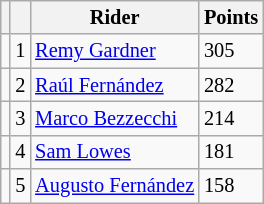<table class="wikitable" style="font-size: 85%;">
<tr>
<th></th>
<th></th>
<th>Rider</th>
<th>Points</th>
</tr>
<tr>
<td></td>
<td align=center>1</td>
<td> <a href='#'>Remy Gardner</a></td>
<td align=left>305</td>
</tr>
<tr>
<td></td>
<td align=center>2</td>
<td> <a href='#'>Raúl Fernández</a></td>
<td align=left>282</td>
</tr>
<tr>
<td></td>
<td align=center>3</td>
<td> <a href='#'>Marco Bezzecchi</a></td>
<td align=left>214</td>
</tr>
<tr>
<td></td>
<td align=center>4</td>
<td> <a href='#'>Sam Lowes</a></td>
<td align=left>181</td>
</tr>
<tr>
<td></td>
<td align=center>5</td>
<td> <a href='#'>Augusto Fernández</a></td>
<td align=left>158</td>
</tr>
</table>
